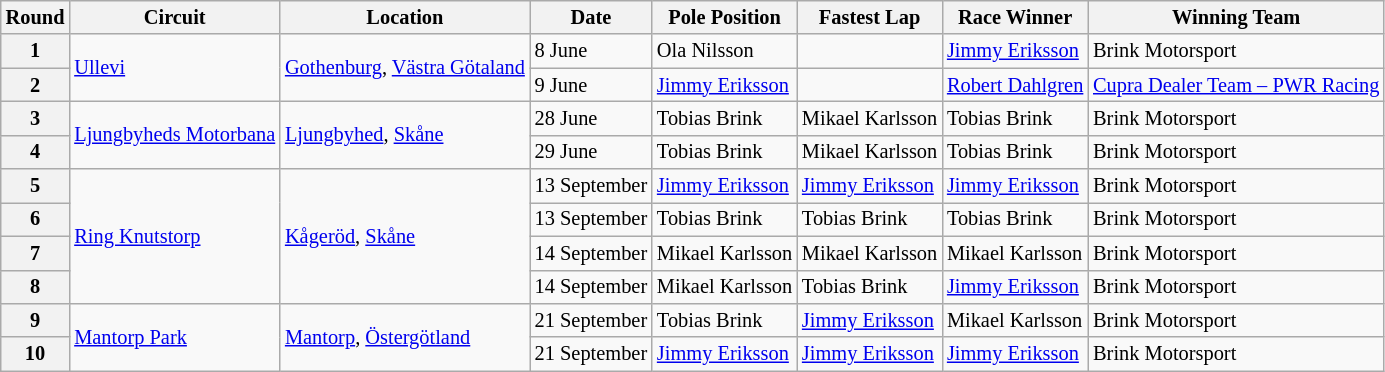<table class="wikitable" style="font-size: 85%;">
<tr>
<th>Round</th>
<th>Circuit</th>
<th>Location</th>
<th>Date</th>
<th>Pole Position</th>
<th>Fastest Lap</th>
<th>Race Winner</th>
<th>Winning Team</th>
</tr>
<tr>
<th>1</th>
<td rowspan="2"> <a href='#'>Ullevi</a></td>
<td rowspan="2"><a href='#'>Gothenburg</a>, <a href='#'>Västra Götaland</a></td>
<td>8 June</td>
<td> Ola Nilsson</td>
<td></td>
<td> <a href='#'>Jimmy Eriksson</a></td>
<td> Brink Motorsport</td>
</tr>
<tr>
<th>2</th>
<td>9 June</td>
<td> <a href='#'>Jimmy Eriksson</a></td>
<td></td>
<td> <a href='#'>Robert Dahlgren</a></td>
<td> <a href='#'>Cupra Dealer Team – PWR Racing</a></td>
</tr>
<tr>
<th>3</th>
<td rowspan="2"> <a href='#'>Ljungbyheds Motorbana</a></td>
<td rowspan="2"><a href='#'>Ljungbyhed</a>, <a href='#'>Skåne</a></td>
<td>28 June</td>
<td> Tobias Brink</td>
<td> Mikael Karlsson</td>
<td> Tobias Brink</td>
<td> Brink Motorsport</td>
</tr>
<tr>
<th>4</th>
<td>29 June</td>
<td> Tobias Brink</td>
<td> Mikael Karlsson</td>
<td> Tobias Brink</td>
<td> Brink Motorsport</td>
</tr>
<tr>
<th>5</th>
<td rowspan="4"> <a href='#'>Ring Knutstorp</a></td>
<td rowspan="4"><a href='#'>Kågeröd</a>, <a href='#'>Skåne</a></td>
<td>13 September</td>
<td> <a href='#'>Jimmy Eriksson</a></td>
<td> <a href='#'>Jimmy Eriksson</a></td>
<td> <a href='#'>Jimmy Eriksson</a></td>
<td> Brink Motorsport</td>
</tr>
<tr>
<th>6</th>
<td>13 September</td>
<td> Tobias Brink</td>
<td> Tobias Brink</td>
<td> Tobias Brink</td>
<td> Brink Motorsport</td>
</tr>
<tr>
<th>7</th>
<td>14 September</td>
<td> Mikael Karlsson</td>
<td> Mikael Karlsson</td>
<td> Mikael Karlsson</td>
<td> Brink Motorsport</td>
</tr>
<tr>
<th>8</th>
<td>14 September</td>
<td> Mikael Karlsson</td>
<td> Tobias Brink</td>
<td> <a href='#'>Jimmy Eriksson</a></td>
<td> Brink Motorsport</td>
</tr>
<tr>
<th>9</th>
<td rowspan="2"> <a href='#'>Mantorp Park</a></td>
<td rowspan="2"><a href='#'>Mantorp</a>, <a href='#'>Östergötland</a></td>
<td>21 September</td>
<td> Tobias Brink</td>
<td> <a href='#'>Jimmy Eriksson</a></td>
<td> Mikael Karlsson</td>
<td> Brink Motorsport</td>
</tr>
<tr>
<th>10</th>
<td>21 September</td>
<td> <a href='#'>Jimmy Eriksson</a></td>
<td> <a href='#'>Jimmy Eriksson</a></td>
<td> <a href='#'>Jimmy Eriksson</a></td>
<td> Brink Motorsport</td>
</tr>
</table>
